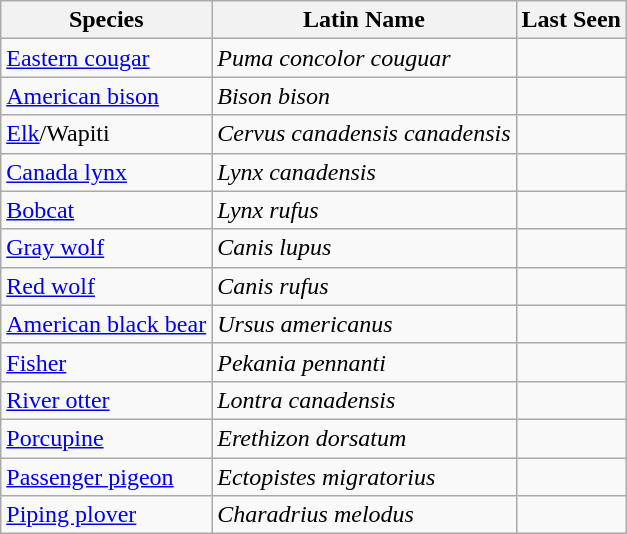<table class="wikitable sortable">
<tr>
<th><strong>Species</strong></th>
<th><strong>Latin Name</strong></th>
<th><strong>Last Seen</strong></th>
</tr>
<tr>
<td><a href='#'>Eastern cougar</a></td>
<td><em>Puma concolor couguar</em></td>
<td></td>
</tr>
<tr>
<td><a href='#'>American bison</a></td>
<td><em>Bison bison</em></td>
<td></td>
</tr>
<tr>
<td><a href='#'>Elk</a>/Wapiti</td>
<td><em>Cervus canadensis canadensis</em></td>
<td></td>
</tr>
<tr>
<td><a href='#'>Canada lynx</a></td>
<td><em>Lynx canadensis</em></td>
<td></td>
</tr>
<tr>
<td><a href='#'>Bobcat</a></td>
<td><em>Lynx rufus</em></td>
<td></td>
</tr>
<tr>
<td><a href='#'>Gray wolf</a></td>
<td><em>Canis lupus</em></td>
<td></td>
</tr>
<tr>
<td><a href='#'>Red wolf</a></td>
<td><em>Canis rufus</em></td>
<td></td>
</tr>
<tr>
<td><a href='#'>American black bear</a></td>
<td><em>Ursus americanus</em></td>
<td></td>
</tr>
<tr>
<td><a href='#'>Fisher</a></td>
<td><em>Pekania pennanti</em></td>
<td></td>
</tr>
<tr>
<td><a href='#'>River otter</a></td>
<td><em>Lontra canadensis</em></td>
<td></td>
</tr>
<tr>
<td><a href='#'>Porcupine</a></td>
<td><em>Erethizon dorsatum</em></td>
<td></td>
</tr>
<tr>
<td><a href='#'>Passenger pigeon</a></td>
<td><em>Ectopistes migratorius</em></td>
<td></td>
</tr>
<tr>
<td><a href='#'>Piping plover</a></td>
<td><em>Charadrius melodus</em></td>
<td></td>
</tr>
</table>
